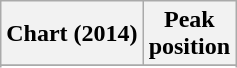<table class="wikitable sortable plainrowheaders" style="text-align:center">
<tr>
<th scope="col">Chart (2014)</th>
<th scope="col">Peak<br>position</th>
</tr>
<tr>
</tr>
<tr>
</tr>
</table>
